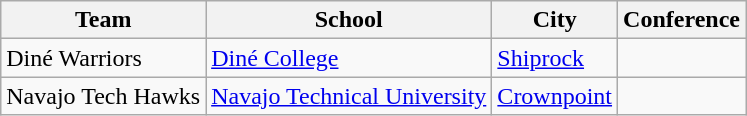<table class="sortable wikitable">
<tr>
<th>Team</th>
<th>School</th>
<th>City</th>
<th>Conference</th>
</tr>
<tr>
<td>Diné Warriors</td>
<td><a href='#'>Diné College</a></td>
<td><a href='#'>Shiprock</a></td>
<td></td>
</tr>
<tr>
<td>Navajo Tech Hawks</td>
<td><a href='#'>Navajo Technical University</a></td>
<td><a href='#'>Crownpoint</a></td>
<td></td>
</tr>
</table>
